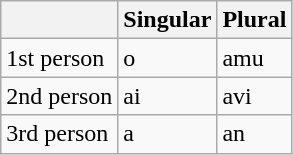<table class="wikitable">
<tr>
<th></th>
<th>Singular</th>
<th>Plural</th>
</tr>
<tr>
<td>1st person</td>
<td>o</td>
<td>amu</td>
</tr>
<tr>
<td>2nd person</td>
<td>ai</td>
<td>avi</td>
</tr>
<tr>
<td>3rd person</td>
<td>a</td>
<td>an</td>
</tr>
</table>
